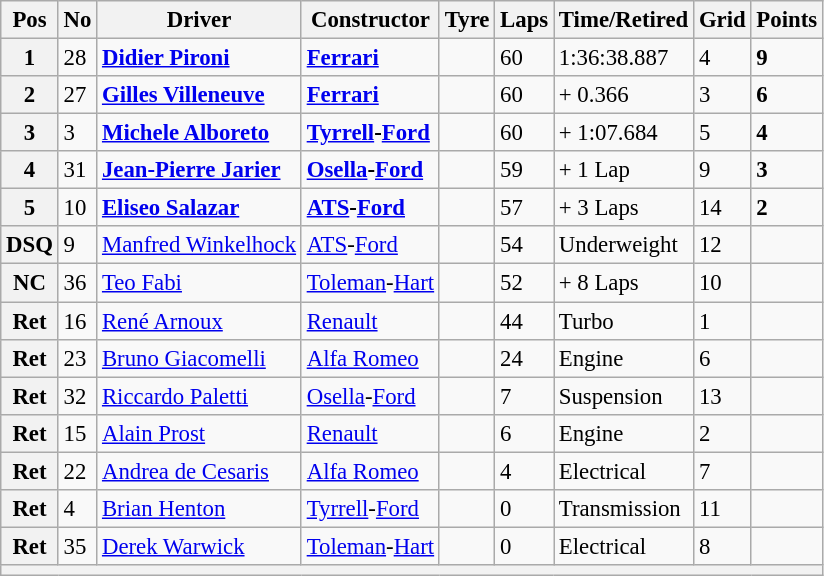<table class="wikitable" style="font-size:95%;">
<tr>
<th>Pos</th>
<th>No</th>
<th>Driver</th>
<th>Constructor</th>
<th>Tyre</th>
<th>Laps</th>
<th>Time/Retired</th>
<th>Grid</th>
<th>Points</th>
</tr>
<tr>
<th>1</th>
<td>28</td>
<td> <strong><a href='#'>Didier Pironi</a></strong></td>
<td><strong><a href='#'>Ferrari</a></strong></td>
<td></td>
<td>60</td>
<td>1:36:38.887</td>
<td>4</td>
<td><strong>9</strong></td>
</tr>
<tr>
<th>2</th>
<td>27</td>
<td> <strong><a href='#'>Gilles Villeneuve</a></strong></td>
<td><strong><a href='#'>Ferrari</a></strong></td>
<td></td>
<td>60</td>
<td>+ 0.366</td>
<td>3</td>
<td><strong>6</strong></td>
</tr>
<tr>
<th>3</th>
<td>3</td>
<td> <strong><a href='#'>Michele Alboreto</a></strong></td>
<td><strong><a href='#'>Tyrrell</a>-<a href='#'>Ford</a></strong></td>
<td></td>
<td>60</td>
<td>+ 1:07.684</td>
<td>5</td>
<td><strong>4</strong></td>
</tr>
<tr>
<th>4</th>
<td>31</td>
<td> <strong><a href='#'>Jean-Pierre Jarier</a></strong></td>
<td><strong><a href='#'>Osella</a>-<a href='#'>Ford</a></strong></td>
<td></td>
<td>59</td>
<td>+ 1 Lap</td>
<td>9</td>
<td><strong>3</strong></td>
</tr>
<tr>
<th>5</th>
<td>10</td>
<td> <strong><a href='#'>Eliseo Salazar</a></strong></td>
<td><strong><a href='#'>ATS</a>-<a href='#'>Ford</a></strong></td>
<td></td>
<td>57</td>
<td>+ 3 Laps</td>
<td>14</td>
<td><strong>2</strong></td>
</tr>
<tr>
<th>DSQ</th>
<td>9</td>
<td> <a href='#'>Manfred Winkelhock</a></td>
<td><a href='#'>ATS</a>-<a href='#'>Ford</a></td>
<td></td>
<td>54</td>
<td>Underweight</td>
<td>12</td>
<td> </td>
</tr>
<tr>
<th>NC</th>
<td>36</td>
<td> <a href='#'>Teo Fabi</a></td>
<td><a href='#'>Toleman</a>-<a href='#'>Hart</a></td>
<td></td>
<td>52</td>
<td>+ 8 Laps</td>
<td>10</td>
<td> </td>
</tr>
<tr>
<th>Ret</th>
<td>16</td>
<td> <a href='#'>René Arnoux</a></td>
<td><a href='#'>Renault</a></td>
<td></td>
<td>44</td>
<td>Turbo</td>
<td>1</td>
<td> </td>
</tr>
<tr>
<th>Ret</th>
<td>23</td>
<td> <a href='#'>Bruno Giacomelli</a></td>
<td><a href='#'>Alfa Romeo</a></td>
<td></td>
<td>24</td>
<td>Engine</td>
<td>6</td>
<td> </td>
</tr>
<tr>
<th>Ret</th>
<td>32</td>
<td> <a href='#'>Riccardo Paletti</a></td>
<td><a href='#'>Osella</a>-<a href='#'>Ford</a></td>
<td></td>
<td>7</td>
<td>Suspension</td>
<td>13</td>
<td> </td>
</tr>
<tr>
<th>Ret</th>
<td>15</td>
<td> <a href='#'>Alain Prost</a></td>
<td><a href='#'>Renault</a></td>
<td></td>
<td>6</td>
<td>Engine</td>
<td>2</td>
<td> </td>
</tr>
<tr>
<th>Ret</th>
<td>22</td>
<td> <a href='#'>Andrea de Cesaris</a></td>
<td><a href='#'>Alfa Romeo</a></td>
<td></td>
<td>4</td>
<td>Electrical</td>
<td>7</td>
<td> </td>
</tr>
<tr>
<th>Ret</th>
<td>4</td>
<td> <a href='#'>Brian Henton</a></td>
<td><a href='#'>Tyrrell</a>-<a href='#'>Ford</a></td>
<td></td>
<td>0</td>
<td>Transmission</td>
<td>11</td>
<td> </td>
</tr>
<tr>
<th>Ret</th>
<td>35</td>
<td> <a href='#'>Derek Warwick</a></td>
<td><a href='#'>Toleman</a>-<a href='#'>Hart</a></td>
<td></td>
<td>0</td>
<td>Electrical</td>
<td>8</td>
<td> </td>
</tr>
<tr>
<th colspan="9"></th>
</tr>
</table>
